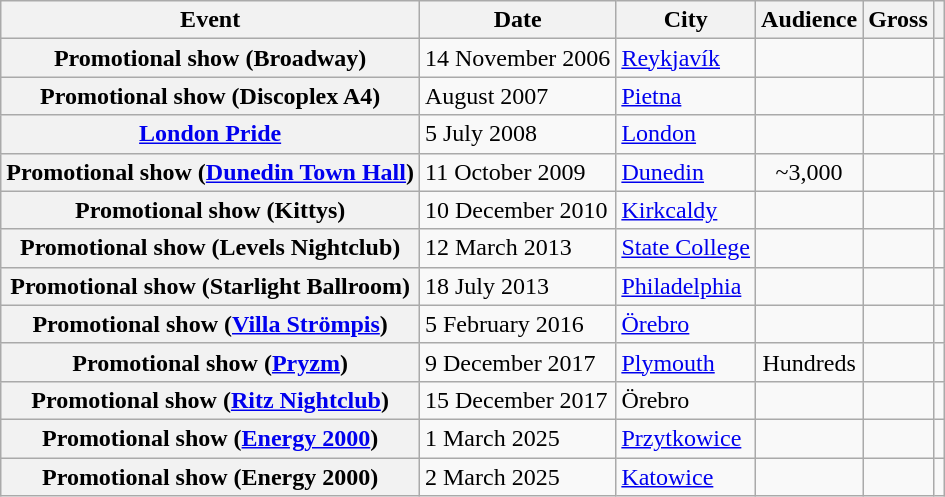<table class="wikitable sortable plainrowheaders">
<tr>
<th scope="col">Event</th>
<th scope="col">Date</th>
<th scope="col">City</th>
<th scope="col">Audience</th>
<th scope="col">Gross</th>
<th scope="col"></th>
</tr>
<tr>
<th scope="row">Promotional show (Broadway)</th>
<td>14 November 2006</td>
<td><a href='#'>Reykjavík</a></td>
<td></td>
<td></td>
<td align="center"></td>
</tr>
<tr>
<th scope="row">Promotional show (Discoplex A4)</th>
<td>August 2007</td>
<td><a href='#'>Pietna</a></td>
<td></td>
<td></td>
<td align="center"></td>
</tr>
<tr>
<th scope="row"><a href='#'>London Pride</a></th>
<td>5 July 2008</td>
<td><a href='#'>London</a></td>
<td></td>
<td></td>
<td align="center"></td>
</tr>
<tr>
<th scope="row">Promotional show (<a href='#'>Dunedin Town Hall</a>)</th>
<td>11 October 2009</td>
<td><a href='#'>Dunedin</a></td>
<td align="center">~3,000</td>
<td></td>
<td align="center"></td>
</tr>
<tr>
<th scope="row">Promotional show (Kittys)</th>
<td>10 December 2010</td>
<td><a href='#'>Kirkcaldy</a></td>
<td></td>
<td></td>
<td align="center"></td>
</tr>
<tr>
<th scope="row">Promotional show (Levels Nightclub)</th>
<td>12 March 2013</td>
<td><a href='#'>State College</a></td>
<td></td>
<td></td>
<td align="center"></td>
</tr>
<tr>
<th scope="row">Promotional show (Starlight Ballroom)</th>
<td>18 July 2013</td>
<td><a href='#'>Philadelphia</a></td>
<td></td>
<td></td>
<td align="center"></td>
</tr>
<tr>
<th scope="row">Promotional show (<a href='#'>Villa Strömpis</a>)</th>
<td>5 February 2016</td>
<td><a href='#'>Örebro</a></td>
<td></td>
<td></td>
<td align="center"></td>
</tr>
<tr>
<th scope="row">Promotional show (<a href='#'>Pryzm</a>)</th>
<td>9 December 2017</td>
<td><a href='#'>Plymouth</a></td>
<td align="center">Hundreds</td>
<td></td>
<td align="center"></td>
</tr>
<tr>
<th scope="row">Promotional show (<a href='#'>Ritz Nightclub</a>)</th>
<td>15 December 2017</td>
<td>Örebro</td>
<td></td>
<td></td>
<td align="center"></td>
</tr>
<tr>
<th scope="row">Promotional show (<a href='#'>Energy 2000</a>)</th>
<td>1 March 2025</td>
<td><a href='#'>Przytkowice</a></td>
<td></td>
<td></td>
<td align="center"></td>
</tr>
<tr>
<th scope="row">Promotional show (Energy 2000)</th>
<td>2 March 2025</td>
<td><a href='#'>Katowice</a></td>
<td></td>
<td></td>
<td align="center"></td>
</tr>
</table>
